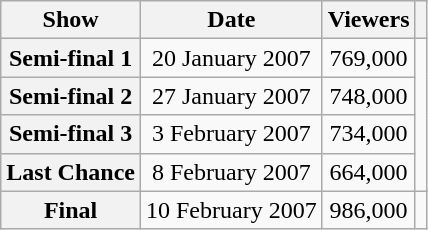<table class="wikitable plainrowheaders sortable" style="text-align:center">
<tr>
<th>Show</th>
<th>Date</th>
<th>Viewers</th>
<th></th>
</tr>
<tr>
<th scope="row">Semi-final 1</th>
<td>20 January 2007</td>
<td>769,000</td>
<td rowspan="4"></td>
</tr>
<tr>
<th scope="row">Semi-final 2</th>
<td>27 January 2007</td>
<td>748,000</td>
</tr>
<tr>
<th scope="row">Semi-final 3</th>
<td>3 February 2007</td>
<td>734,000</td>
</tr>
<tr>
<th scope="row">Last Chance</th>
<td>8 February 2007</td>
<td>664,000</td>
</tr>
<tr>
<th scope="row">Final</th>
<td>10 February 2007</td>
<td>986,000</td>
<td></td>
</tr>
</table>
